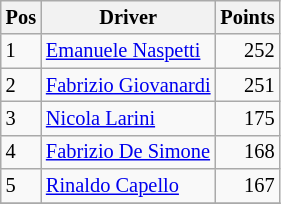<table class="wikitable" style="font-size: 85%;">
<tr>
<th>Pos</th>
<th>Driver</th>
<th>Points</th>
</tr>
<tr>
<td>1</td>
<td> <a href='#'>Emanuele Naspetti</a></td>
<td align="right">252</td>
</tr>
<tr>
<td>2</td>
<td> <a href='#'>Fabrizio Giovanardi</a></td>
<td align="right">251</td>
</tr>
<tr>
<td>3</td>
<td> <a href='#'>Nicola Larini</a></td>
<td align="right">175</td>
</tr>
<tr>
<td>4</td>
<td> <a href='#'>Fabrizio De Simone</a></td>
<td align="right">168</td>
</tr>
<tr>
<td>5</td>
<td> <a href='#'>Rinaldo Capello</a></td>
<td align="right">167</td>
</tr>
<tr>
</tr>
</table>
